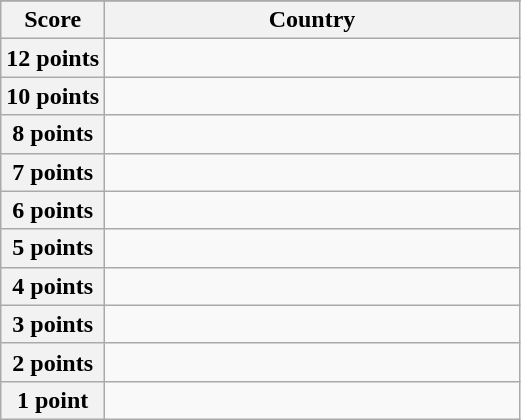<table class="wikitable">
<tr>
</tr>
<tr>
<th scope="col" width="20%">Score</th>
<th scope="col">Country</th>
</tr>
<tr>
<th scope="row">12 points</th>
<td></td>
</tr>
<tr>
<th scope="row">10 points</th>
<td></td>
</tr>
<tr>
<th scope="row">8 points</th>
<td></td>
</tr>
<tr>
<th scope="row">7 points</th>
<td></td>
</tr>
<tr>
<th scope="row">6 points</th>
<td></td>
</tr>
<tr>
<th scope="row">5 points</th>
<td></td>
</tr>
<tr>
<th scope="row">4 points</th>
<td></td>
</tr>
<tr>
<th scope="row">3 points</th>
<td></td>
</tr>
<tr>
<th scope="row">2 points</th>
<td></td>
</tr>
<tr>
<th scope="row">1 point</th>
<td></td>
</tr>
</table>
